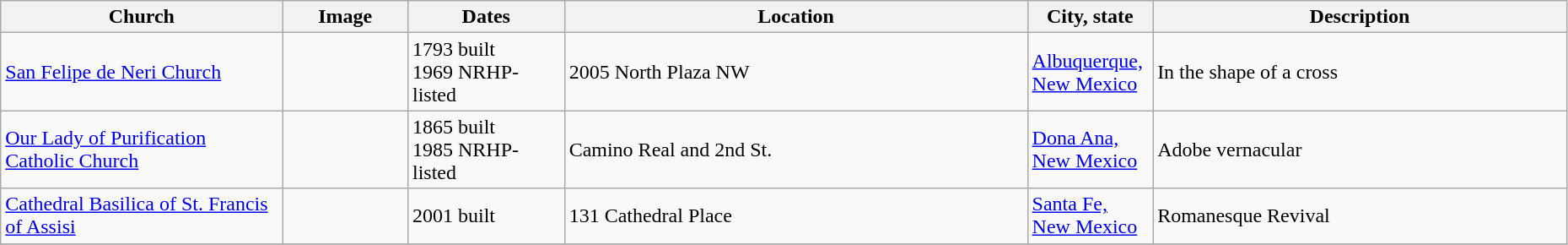<table class="wikitable sortable" style="width:98%">
<tr>
<th width = 18%><strong>Church</strong></th>
<th width = 8% class="unsortable"><strong>Image</strong></th>
<th width = 10%><strong>Dates</strong></th>
<th><strong>Location</strong></th>
<th width = 8%><strong>City, state</strong></th>
<th class="unsortable"><strong>Description</strong></th>
</tr>
<tr>
<td><a href='#'>San Felipe de Neri Church</a></td>
<td></td>
<td>1793 built<br>1969 NRHP-listed</td>
<td>2005 North Plaza NW</td>
<td><a href='#'>Albuquerque, New Mexico</a></td>
<td>In the shape of a cross</td>
</tr>
<tr>
<td><a href='#'>Our Lady of Purification Catholic Church</a></td>
<td></td>
<td>1865 built<br>1985 NRHP-listed</td>
<td>Camino Real and 2nd St.<br><small></small></td>
<td><a href='#'>Dona Ana, New Mexico</a></td>
<td>Adobe vernacular</td>
</tr>
<tr>
<td><a href='#'>Cathedral Basilica of St. Francis of Assisi</a></td>
<td></td>
<td>2001 built</td>
<td>131 Cathedral Place</td>
<td><a href='#'>Santa Fe, New Mexico</a></td>
<td>Romanesque Revival</td>
</tr>
<tr>
</tr>
</table>
